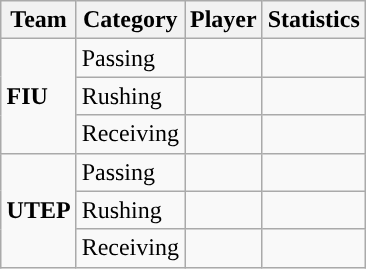<table class="wikitable" style="float: right;">
<tr>
<th>Team</th>
<th>Category</th>
<th>Player</th>
<th>Statistics</th>
</tr>
<tr>
<td rowspan=3><strong>FIU</strong></td>
<td>Passing</td>
<td></td>
<td></td>
</tr>
<tr>
<td>Rushing</td>
<td></td>
<td></td>
</tr>
<tr>
<td>Receiving</td>
<td></td>
<td></td>
</tr>
<tr>
<td rowspan=3><strong>UTEP</strong></td>
<td>Passing</td>
<td></td>
<td></td>
</tr>
<tr>
<td>Rushing</td>
<td></td>
<td></td>
</tr>
<tr>
<td>Receiving</td>
<td></td>
<td></td>
</tr>
</table>
